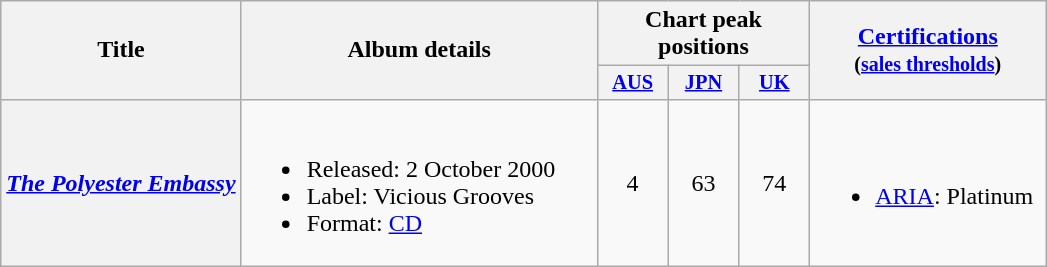<table class="wikitable plainrowheaders">
<tr>
<th rowspan="2">Title</th>
<th rowspan="2" style="width:230px;">Album details</th>
<th colspan="3">Chart peak positions</th>
<th rowspan="2" style="width:150px;"><a href='#'>Certifications</a><br><small>(<a href='#'>sales thresholds</a>)</small></th>
</tr>
<tr>
<th style="width:3em;font-size:85%"><a href='#'>AUS</a><br></th>
<th style="width:3em;font-size:85%"><a href='#'>JPN</a><br></th>
<th style="width:3em;font-size:85%"><a href='#'>UK</a><br></th>
</tr>
<tr>
<th scope="row"><em><a href='#'>The Polyester Embassy</a></em></th>
<td><br><ul><li>Released: 2 October 2000</li><li>Label: Vicious Grooves</li><li>Format: <a href='#'>CD</a></li></ul></td>
<td style="text-align:center;">4</td>
<td style="text-align:center;">63</td>
<td style="text-align:center;">74</td>
<td><br><ul><li><a href='#'>ARIA</a>: Platinum</li></ul></td>
</tr>
</table>
